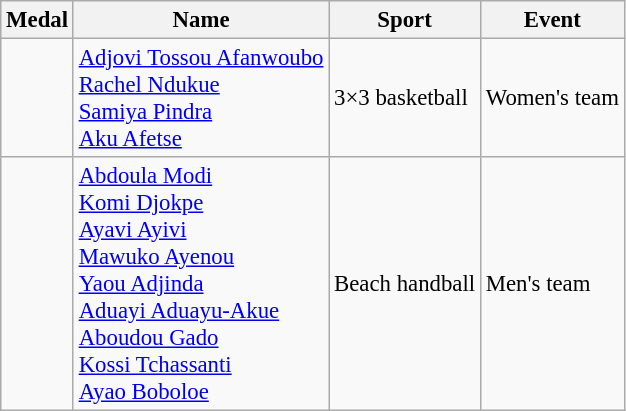<table class="wikitable sortable" style="font-size: 95%;">
<tr>
<th>Medal</th>
<th>Name</th>
<th>Sport</th>
<th>Event</th>
</tr>
<tr>
<td></td>
<td><a href='#'>Adjovi Tossou Afanwoubo</a><br><a href='#'>Rachel Ndukue</a><br><a href='#'>Samiya Pindra</a><br><a href='#'>Aku Afetse</a></td>
<td>3×3 basketball</td>
<td>Women's team</td>
</tr>
<tr>
<td></td>
<td><a href='#'>Abdoula Modi</a><br><a href='#'>Komi Djokpe</a><br><a href='#'>Ayavi Ayivi</a><br><a href='#'>Mawuko Ayenou</a><br><a href='#'>Yaou Adjinda</a><br><a href='#'>Aduayi Aduayu-Akue</a><br><a href='#'>Aboudou Gado</a><br><a href='#'>Kossi Tchassanti</a><br><a href='#'>Ayao Boboloe</a></td>
<td>Beach handball</td>
<td>Men's team</td>
</tr>
</table>
